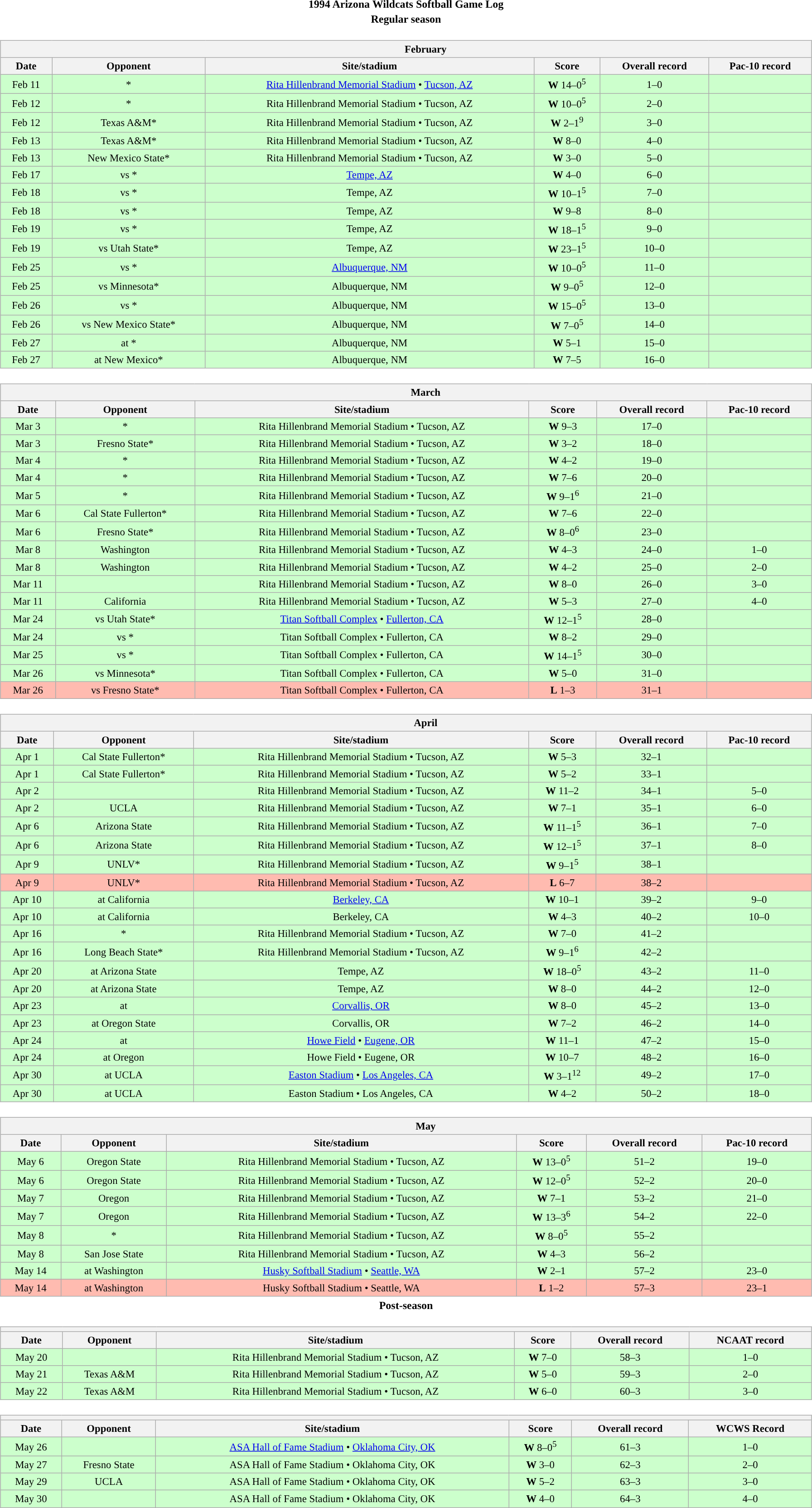<table class="toccolours" width=95% style="margin:1.5em auto; text-align:center;">
<tr>
<th colspan=2>1994 Arizona Wildcats Softball Game Log</th>
</tr>
<tr>
<th colspan=2>Regular season</th>
</tr>
<tr valign="top">
<td><br><table class="wikitable collapsible collapsed" style="margin:auto; font-size:95%; width:100%">
<tr>
<th colspan=10 style="padding-left:4em;">February</th>
</tr>
<tr>
<th>Date</th>
<th>Opponent</th>
<th>Site/stadium</th>
<th>Score</th>
<th>Overall record</th>
<th>Pac-10 record</th>
</tr>
<tr bgcolor=ccffcc>
<td>Feb 11</td>
<td>*</td>
<td><a href='#'>Rita Hillenbrand Memorial Stadium</a> • <a href='#'>Tucson, AZ</a></td>
<td><strong>W</strong> 14–0<sup>5</sup></td>
<td>1–0</td>
<td></td>
</tr>
<tr bgcolor=ccffcc>
<td>Feb 12</td>
<td>*</td>
<td>Rita Hillenbrand Memorial Stadium • Tucson, AZ</td>
<td><strong>W</strong> 10–0<sup>5</sup></td>
<td>2–0</td>
<td></td>
</tr>
<tr bgcolor=ccffcc>
<td>Feb 12</td>
<td>Texas A&M*</td>
<td>Rita Hillenbrand Memorial Stadium • Tucson, AZ</td>
<td><strong>W</strong> 2–1<sup>9</sup></td>
<td>3–0</td>
<td></td>
</tr>
<tr bgcolor=ccffcc>
<td>Feb 13</td>
<td>Texas A&M*</td>
<td>Rita Hillenbrand Memorial Stadium • Tucson, AZ</td>
<td><strong>W</strong> 8–0</td>
<td>4–0</td>
<td></td>
</tr>
<tr bgcolor=ccffcc>
<td>Feb 13</td>
<td>New Mexico State*</td>
<td>Rita Hillenbrand Memorial Stadium • Tucson, AZ</td>
<td><strong>W</strong> 3–0</td>
<td>5–0</td>
<td></td>
</tr>
<tr bgcolor=ccffcc>
<td>Feb 17</td>
<td>vs *</td>
<td><a href='#'>Tempe, AZ</a></td>
<td><strong>W</strong> 4–0</td>
<td>6–0</td>
<td></td>
</tr>
<tr bgcolor=ccffcc>
<td>Feb 18</td>
<td>vs *</td>
<td>Tempe, AZ</td>
<td><strong>W</strong> 10–1<sup>5</sup></td>
<td>7–0</td>
<td></td>
</tr>
<tr bgcolor=ccffcc>
<td>Feb 18</td>
<td>vs *</td>
<td>Tempe, AZ</td>
<td><strong>W</strong> 9–8</td>
<td>8–0</td>
<td></td>
</tr>
<tr bgcolor=ccffcc>
<td>Feb 19</td>
<td>vs *</td>
<td>Tempe, AZ</td>
<td><strong>W</strong> 18–1<sup>5</sup></td>
<td>9–0</td>
<td></td>
</tr>
<tr bgcolor=ccffcc>
<td>Feb 19</td>
<td>vs Utah State*</td>
<td>Tempe, AZ</td>
<td><strong>W</strong> 23–1<sup>5</sup></td>
<td>10–0</td>
<td></td>
</tr>
<tr bgcolor=ccffcc>
<td>Feb 25</td>
<td>vs *</td>
<td><a href='#'>Albuquerque, NM</a></td>
<td><strong>W</strong> 10–0<sup>5</sup></td>
<td>11–0</td>
<td></td>
</tr>
<tr bgcolor=ccffcc>
<td>Feb 25</td>
<td>vs Minnesota*</td>
<td>Albuquerque, NM</td>
<td><strong>W</strong> 9–0<sup>5</sup></td>
<td>12–0</td>
<td></td>
</tr>
<tr bgcolor=ccffcc>
<td>Feb 26</td>
<td>vs *</td>
<td>Albuquerque, NM</td>
<td><strong>W</strong> 15–0<sup>5</sup></td>
<td>13–0</td>
<td></td>
</tr>
<tr bgcolor=ccffcc>
<td>Feb 26</td>
<td>vs New Mexico State*</td>
<td>Albuquerque, NM</td>
<td><strong>W</strong> 7–0<sup>5</sup></td>
<td>14–0</td>
<td></td>
</tr>
<tr bgcolor=ccffcc>
<td>Feb 27</td>
<td>at *</td>
<td>Albuquerque, NM</td>
<td><strong>W</strong> 5–1</td>
<td>15–0</td>
<td></td>
</tr>
<tr bgcolor=ccffcc>
<td>Feb 27</td>
<td>at New Mexico*</td>
<td>Albuquerque, NM</td>
<td><strong>W</strong> 7–5</td>
<td>16–0</td>
<td></td>
</tr>
</table>
</td>
</tr>
<tr>
<td><br><table class="wikitable collapsible collapsed" style="margin:auto; font-size:95%; width:100%">
<tr>
<th colspan=10 style="padding-left:4em;">March</th>
</tr>
<tr>
<th>Date</th>
<th>Opponent</th>
<th>Site/stadium</th>
<th>Score</th>
<th>Overall record</th>
<th>Pac-10 record</th>
</tr>
<tr bgcolor=ccffcc>
<td>Mar 3</td>
<td>*</td>
<td>Rita Hillenbrand Memorial Stadium • Tucson, AZ</td>
<td><strong>W</strong> 9–3</td>
<td>17–0</td>
<td></td>
</tr>
<tr bgcolor=ccffcc>
<td>Mar 3</td>
<td>Fresno State*</td>
<td>Rita Hillenbrand Memorial Stadium • Tucson, AZ</td>
<td><strong>W</strong> 3–2</td>
<td>18–0</td>
<td></td>
</tr>
<tr bgcolor=ccffcc>
<td>Mar 4</td>
<td>*</td>
<td>Rita Hillenbrand Memorial Stadium • Tucson, AZ</td>
<td><strong>W</strong> 4–2</td>
<td>19–0</td>
<td></td>
</tr>
<tr bgcolor=ccffcc>
<td>Mar 4</td>
<td>*</td>
<td>Rita Hillenbrand Memorial Stadium • Tucson, AZ</td>
<td><strong>W</strong> 7–6</td>
<td>20–0</td>
<td></td>
</tr>
<tr bgcolor=ccffcc>
<td>Mar 5</td>
<td>*</td>
<td>Rita Hillenbrand Memorial Stadium • Tucson, AZ</td>
<td><strong>W</strong> 9–1<sup>6</sup></td>
<td>21–0</td>
<td></td>
</tr>
<tr bgcolor=ccffcc>
<td>Mar 6</td>
<td>Cal State Fullerton*</td>
<td>Rita Hillenbrand Memorial Stadium • Tucson, AZ</td>
<td><strong>W</strong> 7–6</td>
<td>22–0</td>
<td></td>
</tr>
<tr bgcolor=ccffcc>
<td>Mar 6</td>
<td>Fresno State*</td>
<td>Rita Hillenbrand Memorial Stadium • Tucson, AZ</td>
<td><strong>W</strong> 8–0<sup>6</sup></td>
<td>23–0</td>
<td></td>
</tr>
<tr bgcolor=ccffcc>
<td>Mar 8</td>
<td>Washington</td>
<td>Rita Hillenbrand Memorial Stadium • Tucson, AZ</td>
<td><strong>W</strong> 4–3</td>
<td>24–0</td>
<td>1–0</td>
</tr>
<tr bgcolor=ccffcc>
<td>Mar 8</td>
<td>Washington</td>
<td>Rita Hillenbrand Memorial Stadium • Tucson, AZ</td>
<td><strong>W</strong> 4–2</td>
<td>25–0</td>
<td>2–0</td>
</tr>
<tr bgcolor=ccffcc>
<td>Mar 11</td>
<td></td>
<td>Rita Hillenbrand Memorial Stadium • Tucson, AZ</td>
<td><strong>W</strong> 8–0</td>
<td>26–0</td>
<td>3–0</td>
</tr>
<tr bgcolor=ccffcc>
<td>Mar 11</td>
<td>California</td>
<td>Rita Hillenbrand Memorial Stadium • Tucson, AZ</td>
<td><strong>W</strong> 5–3</td>
<td>27–0</td>
<td>4–0</td>
</tr>
<tr bgcolor=ccffcc>
<td>Mar 24</td>
<td>vs Utah State*</td>
<td><a href='#'>Titan Softball Complex</a> • <a href='#'>Fullerton, CA</a></td>
<td><strong>W</strong> 12–1<sup>5</sup></td>
<td>28–0</td>
<td></td>
</tr>
<tr bgcolor=ccffcc>
<td>Mar 24</td>
<td>vs *</td>
<td>Titan Softball Complex • Fullerton, CA</td>
<td><strong>W</strong> 8–2</td>
<td>29–0</td>
<td></td>
</tr>
<tr bgcolor=ccffcc>
<td>Mar 25</td>
<td>vs *</td>
<td>Titan Softball Complex • Fullerton, CA</td>
<td><strong>W</strong> 14–1<sup>5</sup></td>
<td>30–0</td>
<td></td>
</tr>
<tr bgcolor=ccffcc>
<td>Mar 26</td>
<td>vs Minnesota*</td>
<td>Titan Softball Complex • Fullerton, CA</td>
<td><strong>W</strong> 5–0</td>
<td>31–0</td>
<td></td>
</tr>
<tr bgcolor=ffbbb>
<td>Mar 26</td>
<td>vs Fresno State*</td>
<td>Titan Softball Complex • Fullerton, CA</td>
<td><strong>L</strong> 1–3</td>
<td>31–1</td>
<td></td>
</tr>
</table>
</td>
</tr>
<tr>
<td><br><table class="wikitable collapsible collapsed" style="margin:auto; font-size:95%; width:100%">
<tr>
<th colspan=10 style="padding-left:4em;">April</th>
</tr>
<tr>
<th>Date</th>
<th>Opponent</th>
<th>Site/stadium</th>
<th>Score</th>
<th>Overall record</th>
<th>Pac-10 record</th>
</tr>
<tr bgcolor=ccffcc>
<td>Apr 1</td>
<td>Cal State Fullerton*</td>
<td>Rita Hillenbrand Memorial Stadium • Tucson, AZ</td>
<td><strong>W</strong> 5–3</td>
<td>32–1</td>
<td></td>
</tr>
<tr bgcolor=ccffcc>
<td>Apr 1</td>
<td>Cal State Fullerton*</td>
<td>Rita Hillenbrand Memorial Stadium • Tucson, AZ</td>
<td><strong>W</strong> 5–2</td>
<td>33–1</td>
<td></td>
</tr>
<tr bgcolor=ccffcc>
<td>Apr 2</td>
<td></td>
<td>Rita Hillenbrand Memorial Stadium • Tucson, AZ</td>
<td><strong>W</strong> 11–2</td>
<td>34–1</td>
<td>5–0</td>
</tr>
<tr bgcolor=ccffcc>
<td>Apr 2</td>
<td>UCLA</td>
<td>Rita Hillenbrand Memorial Stadium • Tucson, AZ</td>
<td><strong>W</strong> 7–1</td>
<td>35–1</td>
<td>6–0</td>
</tr>
<tr bgcolor=ccffcc>
<td>Apr 6</td>
<td>Arizona State</td>
<td>Rita Hillenbrand Memorial Stadium • Tucson, AZ</td>
<td><strong>W</strong> 11–1<sup>5</sup></td>
<td>36–1</td>
<td>7–0</td>
</tr>
<tr bgcolor=ccffcc>
<td>Apr 6</td>
<td>Arizona State</td>
<td>Rita Hillenbrand Memorial Stadium • Tucson, AZ</td>
<td><strong>W</strong> 12–1<sup>5</sup></td>
<td>37–1</td>
<td>8–0</td>
</tr>
<tr bgcolor=ccffcc>
<td>Apr 9</td>
<td>UNLV*</td>
<td>Rita Hillenbrand Memorial Stadium • Tucson, AZ</td>
<td><strong>W</strong> 9–1<sup>5</sup></td>
<td>38–1</td>
<td></td>
</tr>
<tr bgcolor=ffbbb>
<td>Apr 9</td>
<td>UNLV*</td>
<td>Rita Hillenbrand Memorial Stadium • Tucson, AZ</td>
<td><strong>L</strong> 6–7</td>
<td>38–2</td>
<td></td>
</tr>
<tr bgcolor=ccffcc>
<td>Apr 10</td>
<td>at California</td>
<td><a href='#'>Berkeley, CA</a></td>
<td><strong>W</strong> 10–1</td>
<td>39–2</td>
<td>9–0</td>
</tr>
<tr bgcolor=ccffcc>
<td>Apr 10</td>
<td>at California</td>
<td>Berkeley, CA</td>
<td><strong>W</strong> 4–3</td>
<td>40–2</td>
<td>10–0</td>
</tr>
<tr bgcolor=ccffcc>
<td>Apr 16</td>
<td>*</td>
<td>Rita Hillenbrand Memorial Stadium • Tucson, AZ</td>
<td><strong>W</strong> 7–0</td>
<td>41–2</td>
<td></td>
</tr>
<tr bgcolor=ccffcc>
<td>Apr 16</td>
<td>Long Beach State*</td>
<td>Rita Hillenbrand Memorial Stadium • Tucson, AZ</td>
<td><strong>W</strong> 9–1<sup>6</sup></td>
<td>42–2</td>
<td></td>
</tr>
<tr bgcolor=ccffcc>
<td>Apr 20</td>
<td>at Arizona State</td>
<td>Tempe, AZ</td>
<td><strong>W</strong> 18–0<sup>5</sup></td>
<td>43–2</td>
<td>11–0</td>
</tr>
<tr bgcolor=ccffcc>
<td>Apr 20</td>
<td>at Arizona State</td>
<td>Tempe, AZ</td>
<td><strong>W</strong> 8–0</td>
<td>44–2</td>
<td>12–0</td>
</tr>
<tr bgcolor=ccffcc>
<td>Apr 23</td>
<td>at </td>
<td><a href='#'>Corvallis, OR</a></td>
<td><strong>W</strong> 8–0</td>
<td>45–2</td>
<td>13–0</td>
</tr>
<tr bgcolor=ccffcc>
<td>Apr 23</td>
<td>at Oregon State</td>
<td>Corvallis, OR</td>
<td><strong>W</strong> 7–2</td>
<td>46–2</td>
<td>14–0</td>
</tr>
<tr bgcolor=ccffcc>
<td>Apr 24</td>
<td>at </td>
<td><a href='#'>Howe Field</a> • <a href='#'>Eugene, OR</a></td>
<td><strong>W</strong> 11–1</td>
<td>47–2</td>
<td>15–0</td>
</tr>
<tr bgcolor=ccffcc>
<td>Apr 24</td>
<td>at Oregon</td>
<td>Howe Field • Eugene, OR</td>
<td><strong>W</strong> 10–7</td>
<td>48–2</td>
<td>16–0</td>
</tr>
<tr bgcolor=ccffcc>
<td>Apr 30</td>
<td>at UCLA</td>
<td><a href='#'>Easton Stadium</a> • <a href='#'>Los Angeles, CA</a></td>
<td><strong>W</strong> 3–1<sup>12</sup></td>
<td>49–2</td>
<td>17–0</td>
</tr>
<tr bgcolor=ccffcc>
<td>Apr 30</td>
<td>at UCLA</td>
<td>Easton Stadium • Los Angeles, CA</td>
<td><strong>W</strong> 4–2</td>
<td>50–2</td>
<td>18–0</td>
</tr>
</table>
</td>
</tr>
<tr>
<td><br><table class="wikitable collapsible collapsed" style="margin:auto; font-size:95%; width:100%">
<tr>
<th colspan=10 style="padding-left:4em;">May</th>
</tr>
<tr>
<th>Date</th>
<th>Opponent</th>
<th>Site/stadium</th>
<th>Score</th>
<th>Overall record</th>
<th>Pac-10 record</th>
</tr>
<tr bgcolor=ccffcc>
<td>May 6</td>
<td>Oregon State</td>
<td>Rita Hillenbrand Memorial Stadium • Tucson, AZ</td>
<td><strong>W</strong> 13–0<sup>5</sup></td>
<td>51–2</td>
<td>19–0</td>
</tr>
<tr bgcolor=ccffcc>
<td>May 6</td>
<td>Oregon State</td>
<td>Rita Hillenbrand Memorial Stadium • Tucson, AZ</td>
<td><strong>W</strong> 12–0<sup>5</sup></td>
<td>52–2</td>
<td>20–0</td>
</tr>
<tr bgcolor=ccffcc>
<td>May 7</td>
<td>Oregon</td>
<td>Rita Hillenbrand Memorial Stadium • Tucson, AZ</td>
<td><strong>W</strong> 7–1</td>
<td>53–2</td>
<td>21–0</td>
</tr>
<tr bgcolor=ccffcc>
<td>May 7</td>
<td>Oregon</td>
<td>Rita Hillenbrand Memorial Stadium • Tucson, AZ</td>
<td><strong>W</strong> 13–3<sup>6</sup></td>
<td>54–2</td>
<td>22–0</td>
</tr>
<tr bgcolor=ccffcc>
<td>May 8</td>
<td>*</td>
<td>Rita Hillenbrand Memorial Stadium • Tucson, AZ</td>
<td><strong>W</strong> 8–0<sup>5</sup></td>
<td>55–2</td>
<td></td>
</tr>
<tr bgcolor=ccffcc>
<td>May 8</td>
<td>San Jose State</td>
<td>Rita Hillenbrand Memorial Stadium • Tucson, AZ</td>
<td><strong>W</strong> 4–3</td>
<td>56–2</td>
<td></td>
</tr>
<tr bgcolor=ccffcc>
<td>May 14</td>
<td>at Washington</td>
<td><a href='#'>Husky Softball Stadium</a> • <a href='#'>Seattle, WA</a></td>
<td><strong>W</strong> 2–1</td>
<td>57–2</td>
<td>23–0</td>
</tr>
<tr bgcolor=ffbbb>
<td>May 14</td>
<td>at Washington</td>
<td>Husky Softball Stadium • Seattle, WA</td>
<td><strong>L</strong> 1–2</td>
<td>57–3</td>
<td>23–1</td>
</tr>
</table>
</td>
</tr>
<tr>
<th colspan=2>Post-season</th>
</tr>
<tr>
<td><br><table class="wikitable collapsible collapsed" style="margin:auto; font-size:95%; width:100%">
<tr>
<th colspan=10 style="padding-left:4em;"><a href='#'></a></th>
</tr>
<tr>
<th>Date</th>
<th>Opponent</th>
<th>Site/stadium</th>
<th>Score</th>
<th>Overall record</th>
<th>NCAAT record</th>
</tr>
<tr bgcolor=ccffcc>
<td>May 20</td>
<td></td>
<td>Rita Hillenbrand Memorial Stadium • Tucson, AZ</td>
<td><strong>W</strong> 7–0</td>
<td>58–3</td>
<td>1–0</td>
</tr>
<tr bgcolor=ccffcc>
<td>May 21</td>
<td>Texas A&M</td>
<td>Rita Hillenbrand Memorial Stadium • Tucson, AZ</td>
<td><strong>W</strong> 5–0</td>
<td>59–3</td>
<td>2–0</td>
</tr>
<tr bgcolor=ccffcc>
<td>May 22</td>
<td>Texas A&M</td>
<td>Rita Hillenbrand Memorial Stadium • Tucson, AZ</td>
<td><strong>W</strong> 6–0</td>
<td>60–3</td>
<td>3–0</td>
</tr>
</table>
</td>
</tr>
<tr>
<td><br><table class="wikitable collapsible collapsed" style="margin:auto; font-size:95%; width:100%">
<tr>
<th colspan=10 style="padding-left:4em;"><a href='#'></a></th>
</tr>
<tr>
<th>Date</th>
<th>Opponent</th>
<th>Site/stadium</th>
<th>Score</th>
<th>Overall record</th>
<th>WCWS Record</th>
</tr>
<tr bgcolor=ccffcc>
<td>May 26</td>
<td></td>
<td><a href='#'>ASA Hall of Fame Stadium</a> • <a href='#'>Oklahoma City, OK</a></td>
<td><strong>W</strong> 8–0<sup>5</sup></td>
<td>61–3</td>
<td>1–0</td>
</tr>
<tr bgcolor=ccffcc>
<td>May 27</td>
<td>Fresno State</td>
<td>ASA Hall of Fame Stadium • Oklahoma City, OK</td>
<td><strong>W</strong> 3–0</td>
<td>62–3</td>
<td>2–0</td>
</tr>
<tr bgcolor=ccffcc>
<td>May 29</td>
<td>UCLA</td>
<td>ASA Hall of Fame Stadium • Oklahoma City, OK</td>
<td><strong>W</strong> 5–2</td>
<td>63–3</td>
<td>3–0</td>
</tr>
<tr bgcolor=ccffcc>
<td>May 30</td>
<td></td>
<td>ASA Hall of Fame Stadium • Oklahoma City, OK</td>
<td><strong>W</strong> 4–0</td>
<td>64–3</td>
<td>4–0</td>
</tr>
</table>
</td>
</tr>
</table>
